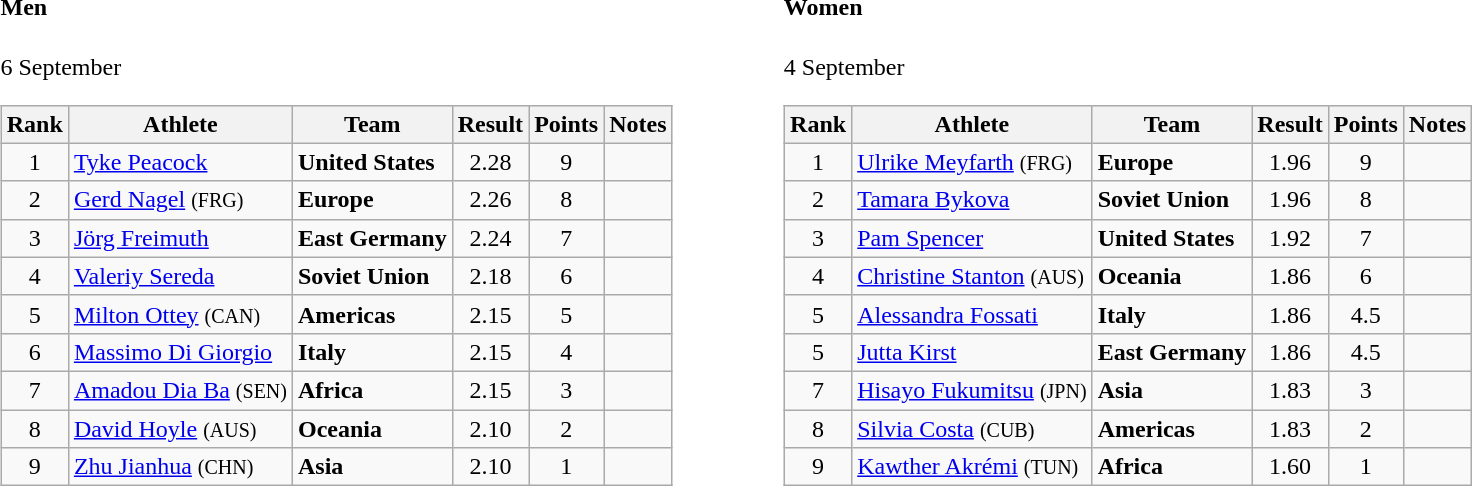<table>
<tr>
<td valign="top"><br><h4>Men</h4>6 September<table class="wikitable" style="text-align:center">
<tr>
<th>Rank</th>
<th>Athlete</th>
<th>Team</th>
<th>Result</th>
<th>Points</th>
<th>Notes</th>
</tr>
<tr>
<td>1</td>
<td align="left"><a href='#'>Tyke Peacock</a></td>
<td align=left><strong>United States</strong></td>
<td>2.28</td>
<td>9</td>
<td></td>
</tr>
<tr>
<td>2</td>
<td align="left"><a href='#'>Gerd Nagel</a> <small>(FRG)</small></td>
<td align=left><strong>Europe</strong></td>
<td>2.26</td>
<td>8</td>
<td></td>
</tr>
<tr>
<td>3</td>
<td align="left"><a href='#'>Jörg Freimuth</a></td>
<td align=left><strong>East Germany</strong></td>
<td>2.24</td>
<td>7</td>
<td></td>
</tr>
<tr>
<td>4</td>
<td align="left"><a href='#'>Valeriy Sereda</a></td>
<td align=left><strong>Soviet Union</strong></td>
<td>2.18</td>
<td>6</td>
<td></td>
</tr>
<tr>
<td>5</td>
<td align="left"><a href='#'>Milton Ottey</a> <small>(CAN)</small></td>
<td align=left><strong>Americas</strong></td>
<td>2.15</td>
<td>5</td>
<td></td>
</tr>
<tr>
<td>6</td>
<td align="left"><a href='#'>Massimo Di Giorgio</a></td>
<td align=left><strong>Italy</strong></td>
<td>2.15</td>
<td>4</td>
<td></td>
</tr>
<tr>
<td>7</td>
<td align="left"><a href='#'>Amadou Dia Ba</a> <small>(SEN)</small></td>
<td align=left><strong>Africa</strong></td>
<td>2.15</td>
<td>3</td>
<td></td>
</tr>
<tr>
<td>8</td>
<td align="left"><a href='#'>David Hoyle</a> <small>(AUS)</small></td>
<td align=left><strong>Oceania</strong></td>
<td>2.10</td>
<td>2</td>
<td></td>
</tr>
<tr>
<td>9</td>
<td align="left"><a href='#'>Zhu Jianhua</a> <small>(CHN)</small></td>
<td align=left><strong>Asia</strong></td>
<td>2.10</td>
<td>1</td>
<td></td>
</tr>
</table>
</td>
<td width="50"> </td>
<td valign="top"><br><h4>Women</h4>4 September<table class="wikitable" style="text-align:center">
<tr>
<th>Rank</th>
<th>Athlete</th>
<th>Team</th>
<th>Result</th>
<th>Points</th>
<th>Notes</th>
</tr>
<tr>
<td>1</td>
<td align="left"><a href='#'>Ulrike Meyfarth</a> <small>(FRG)</small></td>
<td align=left><strong>Europe</strong></td>
<td>1.96</td>
<td>9</td>
<td></td>
</tr>
<tr>
<td>2</td>
<td align="left"><a href='#'>Tamara Bykova</a></td>
<td align=left><strong>Soviet Union</strong></td>
<td>1.96</td>
<td>8</td>
<td></td>
</tr>
<tr>
<td>3</td>
<td align="left"><a href='#'>Pam Spencer</a></td>
<td align=left><strong>United States</strong></td>
<td>1.92</td>
<td>7</td>
<td></td>
</tr>
<tr>
<td>4</td>
<td align="left"><a href='#'>Christine Stanton</a> <small>(AUS)</small></td>
<td align=left><strong>Oceania</strong></td>
<td>1.86</td>
<td>6</td>
<td></td>
</tr>
<tr>
<td>5</td>
<td align="left"><a href='#'>Alessandra Fossati</a></td>
<td align=left><strong>Italy</strong></td>
<td>1.86</td>
<td>4.5</td>
<td></td>
</tr>
<tr>
<td>5</td>
<td align="left"><a href='#'>Jutta Kirst</a></td>
<td align=left><strong>East Germany</strong></td>
<td>1.86</td>
<td>4.5</td>
<td></td>
</tr>
<tr>
<td>7</td>
<td align="left"><a href='#'>Hisayo Fukumitsu</a> <small>(JPN)</small></td>
<td align=left><strong>Asia</strong></td>
<td>1.83</td>
<td>3</td>
<td></td>
</tr>
<tr>
<td>8</td>
<td align="left"><a href='#'>Silvia Costa</a> <small>(CUB)</small></td>
<td align=left><strong>Americas</strong></td>
<td>1.83</td>
<td>2</td>
<td></td>
</tr>
<tr>
<td>9</td>
<td align="left"><a href='#'>Kawther Akrémi</a> <small>(TUN)</small></td>
<td align=left><strong>Africa</strong></td>
<td>1.60</td>
<td>1</td>
<td></td>
</tr>
</table>
</td>
</tr>
</table>
